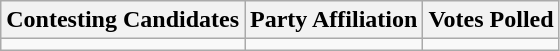<table class="wikitable sortable">
<tr>
<th>Contesting Candidates</th>
<th>Party Affiliation</th>
<th>Votes Polled</th>
</tr>
<tr>
<td></td>
<td></td>
<td></td>
</tr>
</table>
